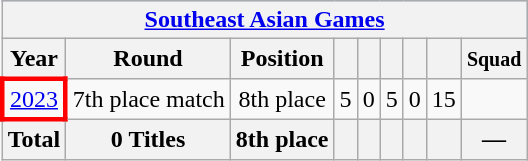<table class="wikitable" style="text-align: center;">
<tr bgcolor=#9acdff>
<th colspan=9><a href='#'>Southeast Asian Games</a></th>
</tr>
<tr>
<th>Year</th>
<th>Round</th>
<th>Position</th>
<th></th>
<th></th>
<th></th>
<th></th>
<th></th>
<th><small>Squad</small></th>
</tr>
<tr>
<td style="border: 3px solid red"> <a href='#'>2023</a></td>
<td>7th place match</td>
<td>8th place</td>
<td>5</td>
<td>0</td>
<td>5</td>
<td>0</td>
<td>15</td>
</tr>
<tr>
<th>Total</th>
<th>0 Titles</th>
<th>8th place</th>
<th></th>
<th></th>
<th></th>
<th></th>
<th></th>
<th>—</th>
</tr>
</table>
